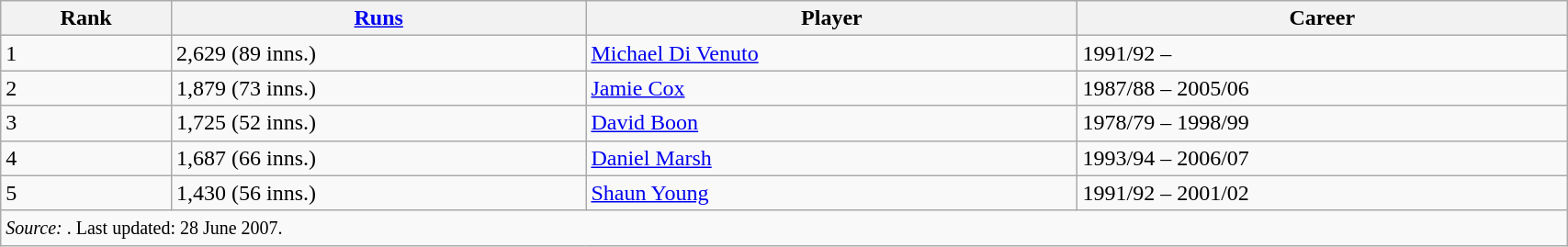<table class="wikitable" width=90%>
<tr>
<th>Rank</th>
<th><a href='#'>Runs</a></th>
<th>Player</th>
<th>Career</th>
</tr>
<tr>
<td>1</td>
<td>2,629 (89 inns.)</td>
<td><a href='#'>Michael Di Venuto</a></td>
<td>1991/92 –</td>
</tr>
<tr>
<td>2</td>
<td>1,879 (73 inns.)</td>
<td><a href='#'>Jamie Cox</a></td>
<td>1987/88 – 2005/06</td>
</tr>
<tr>
<td>3</td>
<td>1,725 (52 inns.)</td>
<td><a href='#'>David Boon</a></td>
<td>1978/79 – 1998/99</td>
</tr>
<tr>
<td>4</td>
<td>1,687 (66 inns.)</td>
<td><a href='#'>Daniel Marsh</a></td>
<td>1993/94 – 2006/07</td>
</tr>
<tr>
<td>5</td>
<td>1,430 (56 inns.)</td>
<td><a href='#'>Shaun Young</a></td>
<td>1991/92 – 2001/02</td>
</tr>
<tr>
<td colspan=4><small><em>Source: </em>. Last updated: 28 June 2007.</small></td>
</tr>
</table>
